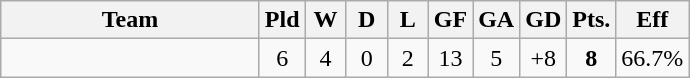<table class="wikitable" style="text-align: center;">
<tr>
<th width="165">Team</th>
<th width="20">Pld</th>
<th width="20">W</th>
<th width="20">D</th>
<th width="20">L</th>
<th width="20">GF</th>
<th width="20">GA</th>
<th width="20">GD</th>
<th width="20">Pts.</th>
<th width="20">Eff</th>
</tr>
<tr>
<td align=left></td>
<td>6</td>
<td>4</td>
<td>0</td>
<td>2</td>
<td>13</td>
<td>5</td>
<td>+8</td>
<td><strong>8</strong></td>
<td>66.7%</td>
</tr>
</table>
